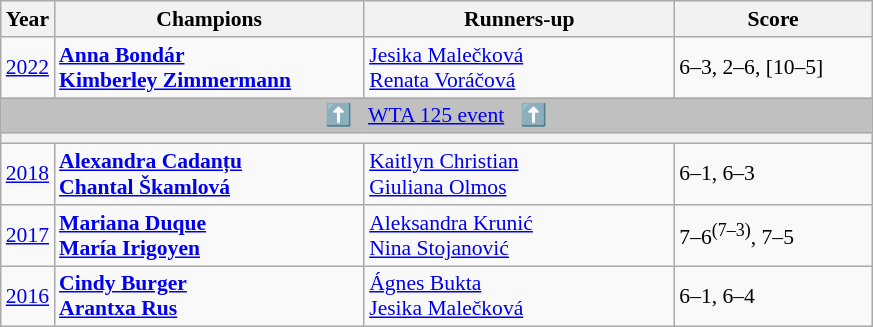<table class="wikitable" style="font-size:90%">
<tr>
<th>Year</th>
<th width="200">Champions</th>
<th width="200">Runners-up</th>
<th width="125">Score</th>
</tr>
<tr>
<td><a href='#'>2022</a></td>
<td> <strong><a href='#'>Anna Bondár</a></strong> <br>  <strong><a href='#'>Kimberley Zimmermann</a></strong></td>
<td> <a href='#'>Jesika Malečková</a> <br>  <a href='#'>Renata Voráčová</a></td>
<td>6–3, 2–6, [10–5]</td>
</tr>
<tr>
<td colspan="4" align="center" bgcolor=silver>⬆️   <a href='#'>WTA 125 event</a>   ⬆️</td>
</tr>
<tr>
<th colspan="4"></th>
</tr>
<tr>
<td><a href='#'>2018</a></td>
<td> <strong><a href='#'>Alexandra Cadanțu</a></strong> <br>  <strong><a href='#'>Chantal Škamlová</a></strong></td>
<td> <a href='#'>Kaitlyn Christian</a> <br>  <a href='#'>Giuliana Olmos</a></td>
<td>6–1, 6–3</td>
</tr>
<tr>
<td><a href='#'>2017</a></td>
<td> <strong><a href='#'>Mariana Duque</a></strong> <br>  <strong><a href='#'>María Irigoyen</a></strong></td>
<td> <a href='#'>Aleksandra Krunić</a> <br>  <a href='#'>Nina Stojanović</a></td>
<td>7–6<sup>(7–3)</sup>, 7–5</td>
</tr>
<tr>
<td><a href='#'>2016</a></td>
<td> <strong><a href='#'>Cindy Burger</a></strong> <br>  <strong><a href='#'>Arantxa Rus</a></strong></td>
<td> <a href='#'>Ágnes Bukta</a> <br>  <a href='#'>Jesika Malečková</a></td>
<td>6–1, 6–4</td>
</tr>
</table>
